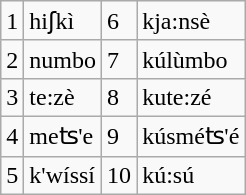<table class="wikitable">
<tr>
<td>1</td>
<td>hiʃkì</td>
<td>6</td>
<td>kja:nsè</td>
</tr>
<tr>
<td>2</td>
<td>numbo</td>
<td>7</td>
<td>kúlùmbo</td>
</tr>
<tr>
<td>3</td>
<td>te:zè</td>
<td>8</td>
<td>kute:zé</td>
</tr>
<tr>
<td>4</td>
<td>meʦ'e</td>
<td>9</td>
<td>kúsméʦ'é</td>
</tr>
<tr>
<td>5</td>
<td>k'wíssí</td>
<td>10</td>
<td>kú:sú</td>
</tr>
</table>
